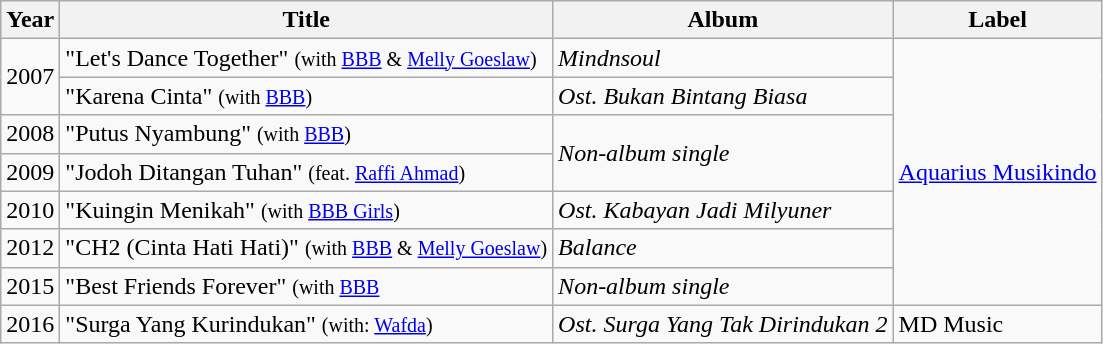<table class="wikitable">
<tr>
<th>Year</th>
<th>Title</th>
<th>Album</th>
<th>Label</th>
</tr>
<tr>
<td rowspan= "2">2007</td>
<td>"Let's Dance Together" <small>(with <a href='#'>BBB</a> & <a href='#'>Melly Goeslaw</a>)</small></td>
<td><em>Mindnsoul</em></td>
<td rowspan= "7"><a href='#'>Aquarius Musikindo</a></td>
</tr>
<tr>
<td>"Karena Cinta" <small>(with <a href='#'>BBB</a>)</small></td>
<td><em>Ost. Bukan Bintang Biasa</em></td>
</tr>
<tr>
<td>2008</td>
<td>"Putus Nyambung" <small>(with <a href='#'>BBB</a>)</small></td>
<td rowspan= "2"><em>Non-album single</em></td>
</tr>
<tr>
<td>2009</td>
<td>"Jodoh Ditangan Tuhan" <small>(feat. <a href='#'>Raffi Ahmad</a>)</small></td>
</tr>
<tr>
<td>2010</td>
<td>"Kuingin Menikah" <small>(with <a href='#'>BBB Girls</a>)</small></td>
<td><em>Ost. Kabayan Jadi Milyuner</em></td>
</tr>
<tr>
<td>2012</td>
<td>"CH2 (Cinta Hati Hati)" <small>(with <a href='#'>BBB</a> & <a href='#'>Melly Goeslaw</a>)</small></td>
<td><em>Balance</em></td>
</tr>
<tr>
<td>2015</td>
<td>"Best Friends Forever" <small>(with <a href='#'>BBB</a></small></td>
<td><em>Non-album single</em></td>
</tr>
<tr>
<td>2016</td>
<td>"Surga Yang Kurindukan" <small>(with: <a href='#'>Wafda</a>)</small></td>
<td><em>Ost. Surga Yang Tak Dirindukan 2</em></td>
<td>MD Music</td>
</tr>
</table>
